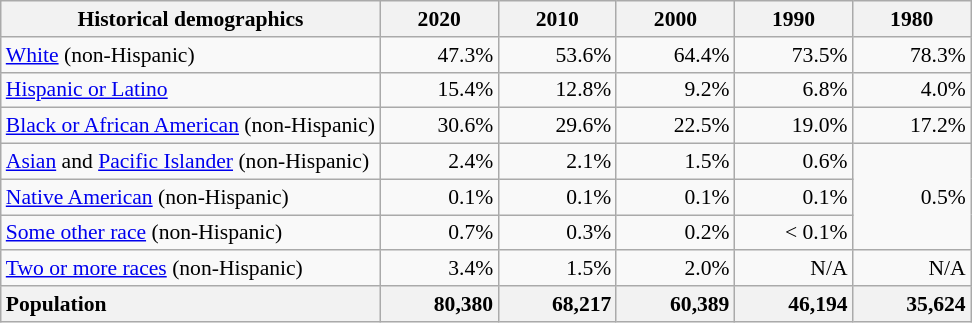<table class="wikitable sortable collapsible mw-collapsed" style="font-size: 90%; text-align: right;">
<tr>
<th>Historical demographics</th>
<th style="width: 5em;">2020</th>
<th style="width: 5em;">2010</th>
<th style="width: 5em;">2000</th>
<th style="width: 5em;">1990</th>
<th style="width: 5em;">1980</th>
</tr>
<tr>
<td style="text-align:left"><a href='#'>White</a> (non-Hispanic)</td>
<td>47.3%</td>
<td>53.6%</td>
<td>64.4%</td>
<td>73.5%</td>
<td>78.3%</td>
</tr>
<tr>
<td style="text-align:left"><a href='#'>Hispanic or Latino</a></td>
<td>15.4%</td>
<td>12.8%</td>
<td>9.2%</td>
<td>6.8%</td>
<td>4.0%</td>
</tr>
<tr>
<td style="text-align:left"><a href='#'>Black or African American</a> (non-Hispanic)</td>
<td>30.6%</td>
<td>29.6%</td>
<td>22.5%</td>
<td>19.0%</td>
<td>17.2%</td>
</tr>
<tr>
<td style="text-align:left"><a href='#'>Asian</a> and <a href='#'>Pacific Islander</a> (non-Hispanic)</td>
<td>2.4%</td>
<td>2.1%</td>
<td>1.5%</td>
<td>0.6%</td>
<td rowspan="3">0.5%</td>
</tr>
<tr>
<td style="text-align:left"><a href='#'>Native American</a> (non-Hispanic)</td>
<td>0.1%</td>
<td>0.1%</td>
<td>0.1%</td>
<td>0.1%</td>
</tr>
<tr>
<td style="text-align:left"><a href='#'>Some other race</a> (non-Hispanic)</td>
<td>0.7%</td>
<td>0.3%</td>
<td>0.2%</td>
<td>< 0.1%</td>
</tr>
<tr>
<td style="text-align:left"><a href='#'>Two or more races</a> (non-Hispanic)</td>
<td>3.4%</td>
<td>1.5%</td>
<td>2.0%</td>
<td>N/A</td>
<td>N/A</td>
</tr>
<tr>
<th style="text-align:left">Population</th>
<th style="text-align:right">80,380</th>
<th style="text-align:right">68,217</th>
<th style="text-align:right">60,389</th>
<th style="text-align:right">46,194</th>
<th style="text-align:right">35,624</th>
</tr>
</table>
